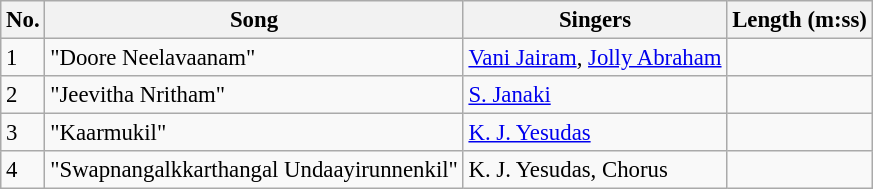<table class="wikitable" style="font-size:95%;">
<tr>
<th>No.</th>
<th>Song</th>
<th>Singers</th>
<th>Length (m:ss)</th>
</tr>
<tr>
<td>1</td>
<td>"Doore Neelavaanam"</td>
<td><a href='#'>Vani Jairam</a>, <a href='#'>Jolly Abraham</a></td>
<td></td>
</tr>
<tr>
<td>2</td>
<td>"Jeevitha Nritham"</td>
<td><a href='#'>S. Janaki</a></td>
<td></td>
</tr>
<tr>
<td>3</td>
<td>"Kaarmukil"</td>
<td><a href='#'>K. J. Yesudas</a></td>
<td></td>
</tr>
<tr>
<td>4</td>
<td>"Swapnangalkkarthangal Undaayirunnenkil"</td>
<td>K. J. Yesudas, Chorus</td>
<td></td>
</tr>
</table>
